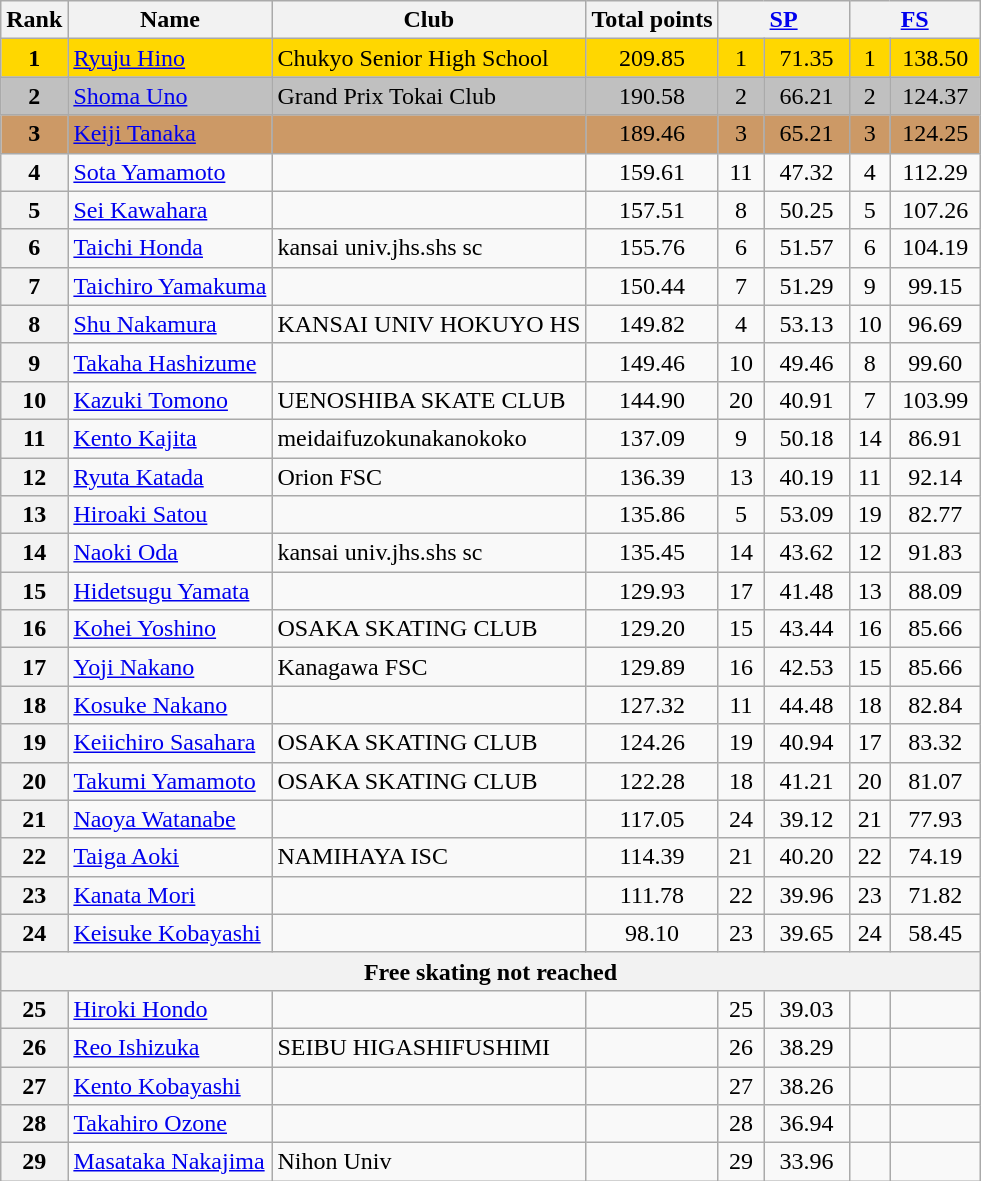<table class="wikitable sortable">
<tr>
<th>Rank</th>
<th>Name</th>
<th>Club</th>
<th>Total points</th>
<th colspan="2" width="80px"><a href='#'>SP</a></th>
<th colspan="2" width="80px"><a href='#'>FS</a></th>
</tr>
<tr bgcolor="gold">
<td align="center"><strong>1</strong></td>
<td><a href='#'>Ryuju Hino</a></td>
<td>Chukyo Senior High School</td>
<td align="center">209.85</td>
<td align="center">1</td>
<td align="center">71.35</td>
<td align="center">1</td>
<td align="center">138.50</td>
</tr>
<tr bgcolor="silver">
<td align="center"><strong>2</strong></td>
<td><a href='#'>Shoma Uno</a></td>
<td>Grand Prix Tokai Club</td>
<td align="center">190.58</td>
<td align="center">2</td>
<td align="center">66.21</td>
<td align="center">2</td>
<td align="center">124.37</td>
</tr>
<tr bgcolor="cc9966">
<td align="center"><strong>3</strong></td>
<td><a href='#'>Keiji Tanaka</a></td>
<td></td>
<td align="center">189.46</td>
<td align="center">3</td>
<td align="center">65.21</td>
<td align="center">3</td>
<td align="center">124.25</td>
</tr>
<tr>
<th>4</th>
<td><a href='#'>Sota Yamamoto</a></td>
<td></td>
<td align="center">159.61</td>
<td align="center">11</td>
<td align="center">47.32</td>
<td align="center">4</td>
<td align="center">112.29</td>
</tr>
<tr>
<th>5</th>
<td><a href='#'>Sei Kawahara</a></td>
<td></td>
<td align="center">157.51</td>
<td align="center">8</td>
<td align="center">50.25</td>
<td align="center">5</td>
<td align="center">107.26</td>
</tr>
<tr>
<th>6</th>
<td><a href='#'>Taichi Honda</a></td>
<td>kansai univ.jhs.shs sc</td>
<td align="center">155.76</td>
<td align="center">6</td>
<td align="center">51.57</td>
<td align="center">6</td>
<td align="center">104.19</td>
</tr>
<tr>
<th>7</th>
<td><a href='#'>Taichiro Yamakuma</a></td>
<td></td>
<td align="center">150.44</td>
<td align="center">7</td>
<td align="center">51.29</td>
<td align="center">9</td>
<td align="center">99.15</td>
</tr>
<tr>
<th>8</th>
<td><a href='#'>Shu Nakamura</a></td>
<td>KANSAI UNIV HOKUYO HS</td>
<td align="center">149.82</td>
<td align="center">4</td>
<td align="center">53.13</td>
<td align="center">10</td>
<td align="center">96.69</td>
</tr>
<tr>
<th>9</th>
<td><a href='#'>Takaha Hashizume</a></td>
<td></td>
<td align="center">149.46</td>
<td align="center">10</td>
<td align="center">49.46</td>
<td align="center">8</td>
<td align="center">99.60</td>
</tr>
<tr>
<th>10</th>
<td><a href='#'>Kazuki Tomono</a></td>
<td>UENOSHIBA SKATE CLUB</td>
<td align="center">144.90</td>
<td align="center">20</td>
<td align="center">40.91</td>
<td align="center">7</td>
<td align="center">103.99</td>
</tr>
<tr>
<th>11</th>
<td><a href='#'>Kento Kajita</a></td>
<td>meidaifuzokunakanokoko</td>
<td align="center">137.09</td>
<td align="center">9</td>
<td align="center">50.18</td>
<td align="center">14</td>
<td align="center">86.91</td>
</tr>
<tr>
<th>12</th>
<td><a href='#'>Ryuta Katada</a></td>
<td>Orion FSC</td>
<td align="center">136.39</td>
<td align="center">13</td>
<td align="center">40.19</td>
<td align="center">11</td>
<td align="center">92.14</td>
</tr>
<tr>
<th>13</th>
<td><a href='#'>Hiroaki Satou</a></td>
<td></td>
<td align="center">135.86</td>
<td align="center">5</td>
<td align="center">53.09</td>
<td align="center">19</td>
<td align="center">82.77</td>
</tr>
<tr>
<th>14</th>
<td><a href='#'>Naoki Oda</a></td>
<td>kansai univ.jhs.shs sc</td>
<td align="center">135.45</td>
<td align="center">14</td>
<td align="center">43.62</td>
<td align="center">12</td>
<td align="center">91.83</td>
</tr>
<tr>
<th>15</th>
<td><a href='#'>Hidetsugu Yamata</a></td>
<td></td>
<td align="center">129.93</td>
<td align="center">17</td>
<td align="center">41.48</td>
<td align="center">13</td>
<td align="center">88.09</td>
</tr>
<tr>
<th>16</th>
<td><a href='#'>Kohei Yoshino</a></td>
<td>OSAKA SKATING CLUB</td>
<td align="center">129.20</td>
<td align="center">15</td>
<td align="center">43.44</td>
<td align="center">16</td>
<td align="center">85.66</td>
</tr>
<tr>
<th>17</th>
<td><a href='#'>Yoji Nakano</a></td>
<td>Kanagawa FSC</td>
<td align="center">129.89</td>
<td align="center">16</td>
<td align="center">42.53</td>
<td align="center">15</td>
<td align="center">85.66</td>
</tr>
<tr>
<th>18</th>
<td><a href='#'>Kosuke Nakano</a></td>
<td></td>
<td align="center">127.32</td>
<td align="center">11</td>
<td align="center">44.48</td>
<td align="center">18</td>
<td align="center">82.84</td>
</tr>
<tr>
<th>19</th>
<td><a href='#'>Keiichiro Sasahara</a></td>
<td>OSAKA SKATING CLUB</td>
<td align="center">124.26</td>
<td align="center">19</td>
<td align="center">40.94</td>
<td align="center">17</td>
<td align="center">83.32</td>
</tr>
<tr>
<th>20</th>
<td><a href='#'>Takumi Yamamoto</a></td>
<td>OSAKA SKATING CLUB</td>
<td align="center">122.28</td>
<td align="center">18</td>
<td align="center">41.21</td>
<td align="center">20</td>
<td align="center">81.07</td>
</tr>
<tr>
<th>21</th>
<td><a href='#'>Naoya Watanabe</a></td>
<td></td>
<td align="center">117.05</td>
<td align="center">24</td>
<td align="center">39.12</td>
<td align="center">21</td>
<td align="center">77.93</td>
</tr>
<tr>
<th>22</th>
<td><a href='#'>Taiga Aoki</a></td>
<td>NAMIHAYA ISC</td>
<td align="center">114.39</td>
<td align="center">21</td>
<td align="center">40.20</td>
<td align="center">22</td>
<td align="center">74.19</td>
</tr>
<tr>
<th>23</th>
<td><a href='#'>Kanata Mori</a></td>
<td></td>
<td align="center">111.78</td>
<td align="center">22</td>
<td align="center">39.96</td>
<td align="center">23</td>
<td align="center">71.82</td>
</tr>
<tr>
<th>24</th>
<td><a href='#'>Keisuke Kobayashi</a></td>
<td></td>
<td align="center">98.10</td>
<td align="center">23</td>
<td align="center">39.65</td>
<td align="center">24</td>
<td align="center">58.45</td>
</tr>
<tr>
<th colspan=8>Free skating not reached</th>
</tr>
<tr>
<th>25</th>
<td><a href='#'>Hiroki Hondo</a></td>
<td></td>
<td></td>
<td align="center">25</td>
<td align="center">39.03</td>
<td></td>
<td></td>
</tr>
<tr>
<th>26</th>
<td><a href='#'>Reo Ishizuka</a></td>
<td>SEIBU HIGASHIFUSHIMI</td>
<td></td>
<td align="center">26</td>
<td align="center">38.29</td>
<td></td>
<td></td>
</tr>
<tr>
<th>27</th>
<td><a href='#'>Kento Kobayashi</a></td>
<td></td>
<td></td>
<td align="center">27</td>
<td align="center">38.26</td>
<td></td>
<td></td>
</tr>
<tr>
<th>28</th>
<td><a href='#'>Takahiro Ozone</a></td>
<td></td>
<td></td>
<td align="center">28</td>
<td align="center">36.94</td>
<td></td>
<td></td>
</tr>
<tr>
<th>29</th>
<td><a href='#'>Masataka Nakajima</a></td>
<td>Nihon Univ</td>
<td></td>
<td align="center">29</td>
<td align="center">33.96</td>
<td></td>
<td></td>
</tr>
</table>
